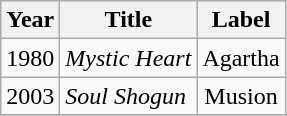<table class="wikitable">
<tr>
<th>Year</th>
<th>Title</th>
<th>Label</th>
</tr>
<tr>
<td align=center>1980</td>
<td><em>Mystic Heart</em></td>
<td align=center>Agartha</td>
</tr>
<tr>
<td align=center>2003</td>
<td><em>Soul Shogun</em></td>
<td align=center>Musion</td>
</tr>
<tr>
</tr>
</table>
